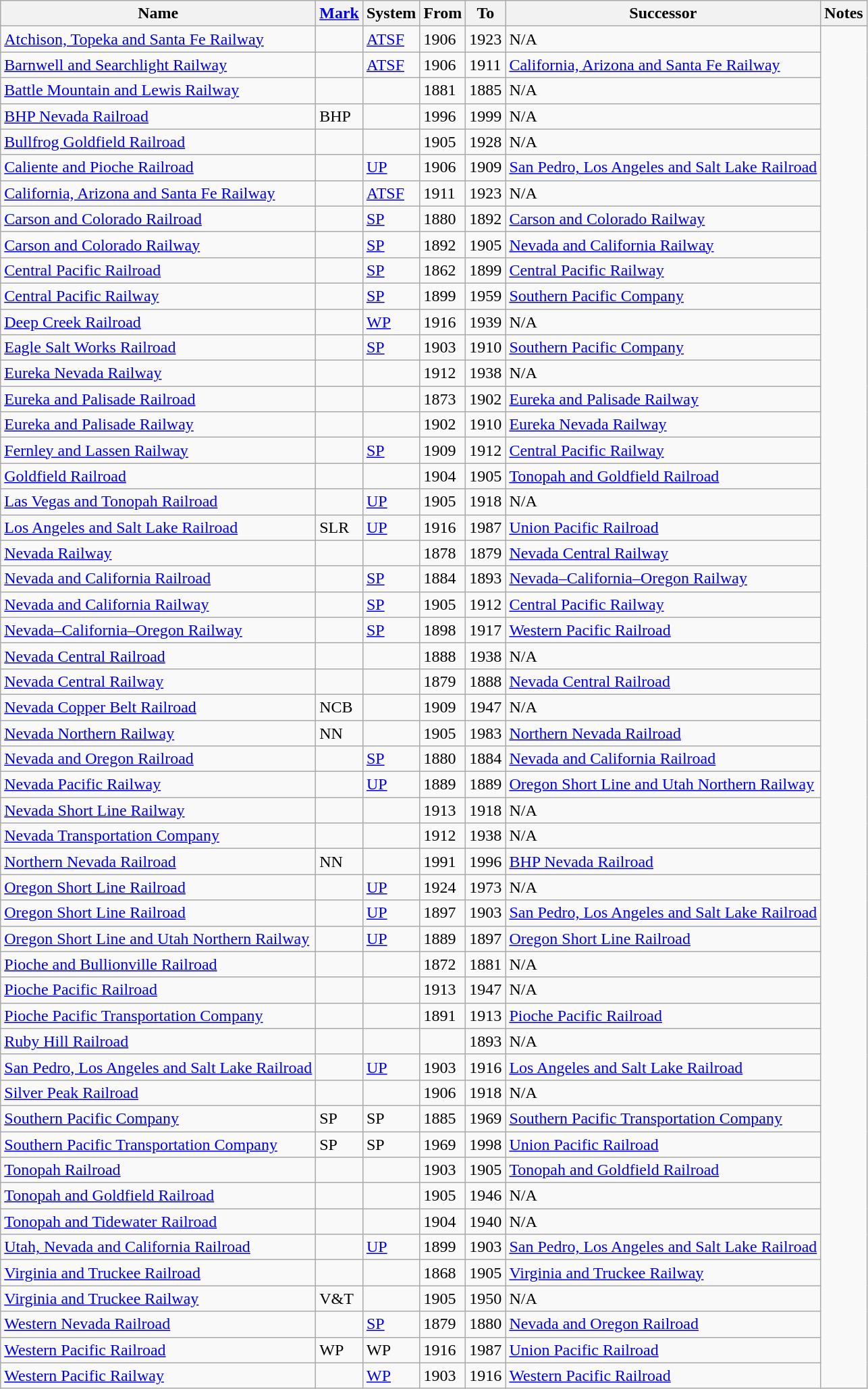<table class="wikitable sortable">
<tr>
<th>Name</th>
<th><a href='#'>Mark</a></th>
<th>System</th>
<th>From</th>
<th>To</th>
<th>Successor</th>
<th>Notes</th>
</tr>
<tr>
<td><a href='#'>Atchison, Topeka and Santa Fe Railway</a></td>
<td></td>
<td><a href='#'>ATSF</a></td>
<td>1906</td>
<td>1923</td>
<td>N/A</td>
</tr>
<tr>
<td><a href='#'>Barnwell and Searchlight Railway</a></td>
<td></td>
<td><a href='#'>ATSF</a></td>
<td>1906</td>
<td>1911</td>
<td><a href='#'>California, Arizona and Santa Fe Railway</a></td>
</tr>
<tr>
<td><a href='#'>Battle Mountain and Lewis Railway</a></td>
<td></td>
<td></td>
<td>1881</td>
<td>1885</td>
<td>N/A</td>
</tr>
<tr>
<td><a href='#'>BHP Nevada Railroad</a></td>
<td>BHP</td>
<td></td>
<td>1996</td>
<td>1999</td>
<td>N/A</td>
</tr>
<tr>
<td><a href='#'>Bullfrog Goldfield Railroad</a></td>
<td></td>
<td></td>
<td>1905</td>
<td>1928</td>
<td>N/A</td>
</tr>
<tr>
<td><a href='#'>Caliente and Pioche Railroad</a></td>
<td></td>
<td><a href='#'>UP</a></td>
<td>1906</td>
<td>1909</td>
<td><a href='#'>San Pedro, Los Angeles and Salt Lake Railroad</a></td>
</tr>
<tr>
<td><a href='#'>California, Arizona and Santa Fe Railway</a></td>
<td></td>
<td><a href='#'>ATSF</a></td>
<td>1911</td>
<td>1923</td>
<td>N/A</td>
</tr>
<tr>
<td><a href='#'>Carson and Colorado Railroad</a></td>
<td></td>
<td><a href='#'>SP</a></td>
<td>1880</td>
<td>1892</td>
<td><a href='#'>Carson and Colorado Railway</a></td>
</tr>
<tr>
<td><a href='#'>Carson and Colorado Railway</a></td>
<td></td>
<td><a href='#'>SP</a></td>
<td>1892</td>
<td>1905</td>
<td><a href='#'>Nevada and California Railway</a></td>
</tr>
<tr>
<td><a href='#'>Central Pacific Railroad</a></td>
<td></td>
<td><a href='#'>SP</a></td>
<td>1862</td>
<td>1899</td>
<td><a href='#'>Central Pacific Railway</a></td>
</tr>
<tr>
<td><a href='#'>Central Pacific Railway</a></td>
<td></td>
<td><a href='#'>SP</a></td>
<td>1899</td>
<td>1959</td>
<td><a href='#'>Southern Pacific Company</a></td>
</tr>
<tr>
<td><a href='#'>Deep Creek Railroad</a></td>
<td></td>
<td><a href='#'>WP</a></td>
<td>1916</td>
<td>1939</td>
<td>N/A</td>
</tr>
<tr>
<td><a href='#'>Eagle Salt Works Railroad</a></td>
<td></td>
<td><a href='#'>SP</a></td>
<td>1903</td>
<td>1910</td>
<td><a href='#'>Southern Pacific Company</a></td>
</tr>
<tr>
<td><a href='#'>Eureka Nevada Railway</a></td>
<td></td>
<td></td>
<td>1912</td>
<td>1938</td>
<td>N/A</td>
</tr>
<tr>
<td><a href='#'>Eureka and Palisade Railroad</a></td>
<td></td>
<td></td>
<td>1873</td>
<td>1902</td>
<td><a href='#'>Eureka and Palisade Railway</a></td>
</tr>
<tr>
<td><a href='#'>Eureka and Palisade Railway</a></td>
<td></td>
<td></td>
<td>1902</td>
<td>1910</td>
<td><a href='#'>Eureka Nevada Railway</a></td>
</tr>
<tr>
<td><a href='#'>Fernley and Lassen Railway</a></td>
<td></td>
<td><a href='#'>SP</a></td>
<td>1909</td>
<td>1912</td>
<td><a href='#'>Central Pacific Railway</a></td>
</tr>
<tr>
<td><a href='#'>Goldfield Railroad</a></td>
<td></td>
<td></td>
<td>1904</td>
<td>1905</td>
<td><a href='#'>Tonopah and Goldfield Railroad</a></td>
</tr>
<tr>
<td><a href='#'>Las Vegas and Tonopah Railroad</a></td>
<td></td>
<td><a href='#'>UP</a></td>
<td>1905</td>
<td>1918</td>
<td>N/A</td>
</tr>
<tr>
<td><a href='#'>Los Angeles and Salt Lake Railroad</a></td>
<td>SLR</td>
<td><a href='#'>UP</a></td>
<td>1916</td>
<td>1987</td>
<td><a href='#'>Union Pacific Railroad</a></td>
</tr>
<tr>
<td><a href='#'>Nevada Railway</a></td>
<td></td>
<td></td>
<td>1878</td>
<td>1879</td>
<td><a href='#'>Nevada Central Railway</a></td>
</tr>
<tr>
<td><a href='#'>Nevada and California Railroad</a></td>
<td></td>
<td><a href='#'>SP</a></td>
<td>1884</td>
<td>1893</td>
<td><a href='#'>Nevada–California–Oregon Railway</a></td>
</tr>
<tr>
<td><a href='#'>Nevada and California Railway</a></td>
<td></td>
<td><a href='#'>SP</a></td>
<td>1905</td>
<td>1912</td>
<td><a href='#'>Central Pacific Railway</a></td>
</tr>
<tr>
<td><a href='#'>Nevada–California–Oregon Railway</a></td>
<td></td>
<td><a href='#'>SP</a></td>
<td>1898</td>
<td>1917</td>
<td><a href='#'>Western Pacific Railroad</a></td>
</tr>
<tr>
<td><a href='#'>Nevada Central Railroad</a></td>
<td></td>
<td></td>
<td>1888</td>
<td>1938</td>
<td>N/A</td>
</tr>
<tr>
<td><a href='#'>Nevada Central Railway</a></td>
<td></td>
<td></td>
<td>1879</td>
<td>1888</td>
<td><a href='#'>Nevada Central Railroad</a></td>
</tr>
<tr>
<td><a href='#'>Nevada Copper Belt Railroad</a></td>
<td>NCB</td>
<td></td>
<td>1909</td>
<td>1947</td>
<td>N/A</td>
</tr>
<tr>
<td><a href='#'>Nevada Northern Railway</a></td>
<td>NN</td>
<td></td>
<td>1905</td>
<td>1983</td>
<td><a href='#'>Northern Nevada Railroad</a></td>
</tr>
<tr>
<td><a href='#'>Nevada and Oregon Railroad</a></td>
<td></td>
<td><a href='#'>SP</a></td>
<td>1880</td>
<td>1884</td>
<td><a href='#'>Nevada and California Railroad</a></td>
</tr>
<tr>
<td><a href='#'>Nevada Pacific Railway</a></td>
<td></td>
<td><a href='#'>UP</a></td>
<td>1889</td>
<td>1889</td>
<td><a href='#'>Oregon Short Line and Utah Northern Railway</a></td>
</tr>
<tr>
<td><a href='#'>Nevada Short Line Railway</a></td>
<td></td>
<td></td>
<td>1913</td>
<td>1918</td>
<td>N/A</td>
</tr>
<tr>
<td><a href='#'>Nevada Transportation Company</a></td>
<td></td>
<td></td>
<td>1912</td>
<td>1938</td>
<td>N/A</td>
</tr>
<tr>
<td><a href='#'>Northern Nevada Railroad</a></td>
<td>NN</td>
<td></td>
<td>1991</td>
<td>1996</td>
<td><a href='#'>BHP Nevada Railroad</a></td>
</tr>
<tr>
<td><a href='#'>Oregon Short Line Railroad</a></td>
<td></td>
<td><a href='#'>UP</a></td>
<td>1924</td>
<td>1973</td>
<td>N/A</td>
</tr>
<tr>
<td><a href='#'>Oregon Short Line Railroad</a></td>
<td></td>
<td><a href='#'>UP</a></td>
<td>1897</td>
<td>1903</td>
<td><a href='#'>San Pedro, Los Angeles and Salt Lake Railroad</a></td>
</tr>
<tr>
<td><a href='#'>Oregon Short Line and Utah Northern Railway</a></td>
<td></td>
<td><a href='#'>UP</a></td>
<td>1889</td>
<td>1897</td>
<td><a href='#'>Oregon Short Line Railroad</a></td>
</tr>
<tr>
<td><a href='#'>Pioche and Bullionville Railroad</a></td>
<td></td>
<td></td>
<td>1872</td>
<td>1881</td>
<td>N/A</td>
</tr>
<tr>
<td><a href='#'>Pioche Pacific Railroad</a></td>
<td></td>
<td></td>
<td>1913</td>
<td>1947</td>
<td>N/A</td>
</tr>
<tr>
<td><a href='#'>Pioche Pacific Transportation Company</a></td>
<td></td>
<td></td>
<td>1891</td>
<td>1913</td>
<td><a href='#'>Pioche Pacific Railroad</a></td>
</tr>
<tr>
<td><a href='#'>Ruby Hill Railroad</a></td>
<td></td>
<td></td>
<td></td>
<td>1893</td>
<td>N/A</td>
</tr>
<tr>
<td><a href='#'>San Pedro, Los Angeles and Salt Lake Railroad</a></td>
<td></td>
<td><a href='#'>UP</a></td>
<td>1903</td>
<td>1916</td>
<td><a href='#'>Los Angeles and Salt Lake Railroad</a></td>
</tr>
<tr>
<td><a href='#'>Silver Peak Railroad</a></td>
<td></td>
<td></td>
<td>1906</td>
<td>1918</td>
<td>N/A</td>
</tr>
<tr>
<td><a href='#'>Southern Pacific Company</a></td>
<td>SP</td>
<td>SP</td>
<td>1885</td>
<td>1969</td>
<td><a href='#'>Southern Pacific Transportation Company</a></td>
</tr>
<tr>
<td><a href='#'>Southern Pacific Transportation Company</a></td>
<td>SP</td>
<td>SP</td>
<td>1969</td>
<td>1998</td>
<td><a href='#'>Union Pacific Railroad</a></td>
</tr>
<tr>
<td><a href='#'>Tonopah Railroad</a></td>
<td></td>
<td></td>
<td>1903</td>
<td>1905</td>
<td><a href='#'>Tonopah and Goldfield Railroad</a></td>
</tr>
<tr>
<td><a href='#'>Tonopah and Goldfield Railroad</a></td>
<td></td>
<td></td>
<td>1905</td>
<td>1946</td>
<td>N/A</td>
</tr>
<tr>
<td><a href='#'>Tonopah and Tidewater Railroad</a></td>
<td></td>
<td></td>
<td>1904</td>
<td>1940</td>
<td>N/A</td>
</tr>
<tr>
<td><a href='#'>Utah, Nevada and California Railroad</a></td>
<td></td>
<td><a href='#'>UP</a></td>
<td>1899</td>
<td>1903</td>
<td><a href='#'>San Pedro, Los Angeles and Salt Lake Railroad</a></td>
</tr>
<tr>
<td><a href='#'>Virginia and Truckee Railroad</a></td>
<td></td>
<td></td>
<td>1868</td>
<td>1905</td>
<td><a href='#'>Virginia and Truckee Railway</a></td>
</tr>
<tr>
<td><a href='#'>Virginia and Truckee Railway</a></td>
<td>V&T</td>
<td></td>
<td>1905</td>
<td>1950</td>
<td>N/A</td>
</tr>
<tr>
<td><a href='#'>Western Nevada Railroad</a></td>
<td></td>
<td><a href='#'>SP</a></td>
<td>1879</td>
<td>1880</td>
<td><a href='#'>Nevada and Oregon Railroad</a></td>
</tr>
<tr>
<td><a href='#'>Western Pacific Railroad</a></td>
<td>WP</td>
<td>WP</td>
<td>1916</td>
<td>1987</td>
<td><a href='#'>Union Pacific Railroad</a></td>
</tr>
<tr>
<td><a href='#'>Western Pacific Railway</a></td>
<td></td>
<td><a href='#'>WP</a></td>
<td>1903</td>
<td>1916</td>
<td><a href='#'>Western Pacific Railroad</a></td>
</tr>
</table>
